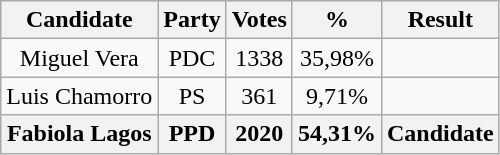<table class="wikitable" style="text-align:center;">
<tr>
<th>Candidate</th>
<th>Party</th>
<th>Votes</th>
<th>%</th>
<th>Result</th>
</tr>
<tr>
<td>Miguel Vera</td>
<td>PDC</td>
<td>1338</td>
<td>35,98%</td>
<td></td>
</tr>
<tr>
<td>Luis Chamorro</td>
<td>PS</td>
<td>361</td>
<td>9,71%</td>
<td></td>
</tr>
<tr>
<th>Fabiola Lagos</th>
<th>PPD</th>
<th>2020</th>
<th>54,31%</th>
<th>Candidate</th>
</tr>
</table>
